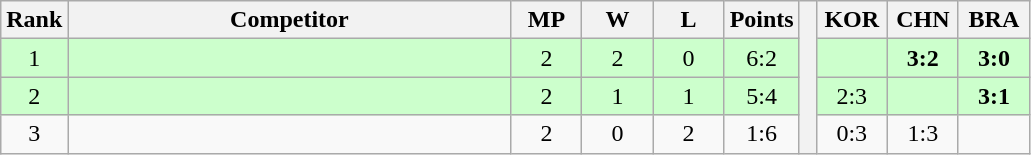<table class="wikitable" style="text-align:center">
<tr>
<th>Rank</th>
<th style="width:18em">Competitor</th>
<th style="width:2.5em">MP</th>
<th style="width:2.5em">W</th>
<th style="width:2.5em">L</th>
<th>Points</th>
<th rowspan="4"> </th>
<th style="width:2.5em">KOR</th>
<th style="width:2.5em">CHN</th>
<th style="width:2.5em">BRA</th>
</tr>
<tr style="background:#cfc;">
<td>1</td>
<td style="text-align:left"></td>
<td>2</td>
<td>2</td>
<td>0</td>
<td>6:2</td>
<td></td>
<td><strong>3:2</strong></td>
<td><strong>3:0</strong></td>
</tr>
<tr style="background:#cfc;">
<td>2</td>
<td style="text-align:left"></td>
<td>2</td>
<td>1</td>
<td>1</td>
<td>5:4</td>
<td>2:3</td>
<td></td>
<td><strong>3:1</strong></td>
</tr>
<tr>
<td>3</td>
<td style="text-align:left"></td>
<td>2</td>
<td>0</td>
<td>2</td>
<td>1:6</td>
<td>0:3</td>
<td>1:3</td>
<td></td>
</tr>
</table>
